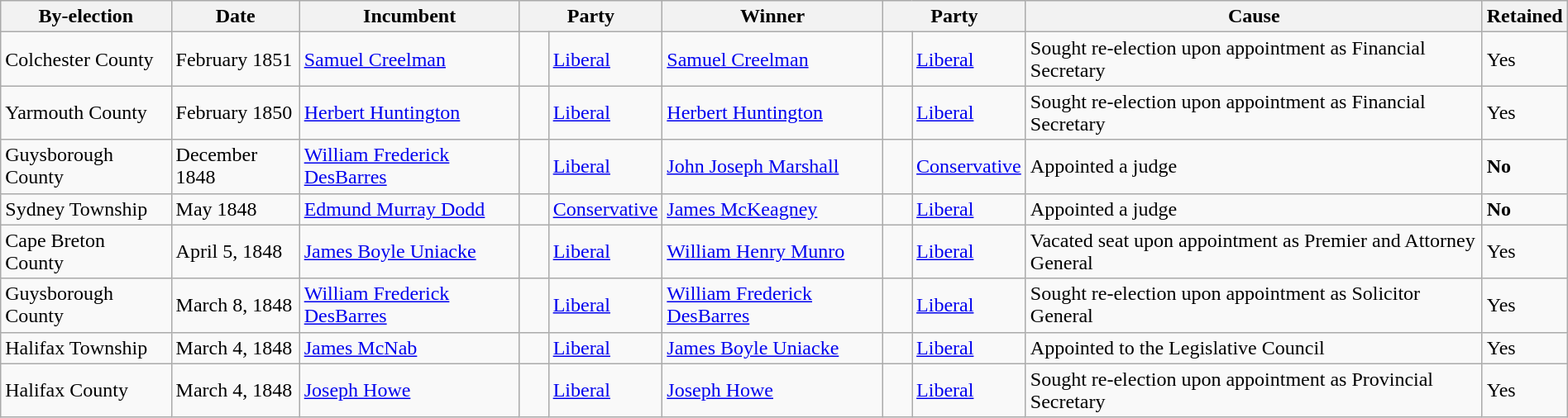<table class=wikitable style="width:100%">
<tr>
<th>By-election</th>
<th>Date</th>
<th>Incumbent</th>
<th colspan=2>Party</th>
<th>Winner</th>
<th colspan=2>Party</th>
<th>Cause</th>
<th>Retained</th>
</tr>
<tr>
<td>Colchester County</td>
<td>February 1851</td>
<td><a href='#'>Samuel Creelman</a></td>
<td>    </td>
<td><a href='#'>Liberal</a></td>
<td><a href='#'>Samuel Creelman</a></td>
<td>    </td>
<td><a href='#'>Liberal</a></td>
<td>Sought re-election upon appointment as Financial Secretary</td>
<td>Yes</td>
</tr>
<tr>
<td>Yarmouth County</td>
<td>February 1850</td>
<td><a href='#'>Herbert Huntington</a></td>
<td>    </td>
<td><a href='#'>Liberal</a></td>
<td><a href='#'>Herbert Huntington</a></td>
<td>    </td>
<td><a href='#'>Liberal</a></td>
<td>Sought re-election upon appointment as Financial Secretary</td>
<td>Yes</td>
</tr>
<tr>
<td>Guysborough County</td>
<td>December 1848</td>
<td><a href='#'>William Frederick DesBarres</a></td>
<td>    </td>
<td><a href='#'>Liberal</a></td>
<td><a href='#'>John Joseph Marshall</a></td>
<td>    </td>
<td><a href='#'>Conservative</a></td>
<td>Appointed a judge</td>
<td><strong>No</strong></td>
</tr>
<tr>
<td>Sydney Township</td>
<td>May 1848</td>
<td><a href='#'>Edmund Murray Dodd</a></td>
<td>    </td>
<td><a href='#'>Conservative</a></td>
<td><a href='#'>James McKeagney</a></td>
<td>    </td>
<td><a href='#'>Liberal</a></td>
<td>Appointed a judge</td>
<td><strong>No</strong></td>
</tr>
<tr>
<td>Cape Breton County</td>
<td>April 5, 1848</td>
<td><a href='#'>James Boyle Uniacke</a></td>
<td>    </td>
<td><a href='#'>Liberal</a></td>
<td><a href='#'>William Henry Munro</a></td>
<td>    </td>
<td><a href='#'>Liberal</a></td>
<td>Vacated seat upon appointment as Premier and Attorney General</td>
<td>Yes</td>
</tr>
<tr>
<td>Guysborough County</td>
<td>March 8, 1848</td>
<td><a href='#'>William Frederick DesBarres</a></td>
<td>    </td>
<td><a href='#'>Liberal</a></td>
<td><a href='#'>William Frederick DesBarres</a></td>
<td>    </td>
<td><a href='#'>Liberal</a></td>
<td>Sought re-election upon appointment as Solicitor General</td>
<td>Yes</td>
</tr>
<tr>
<td>Halifax Township</td>
<td>March 4, 1848</td>
<td><a href='#'>James McNab</a></td>
<td>    </td>
<td><a href='#'>Liberal</a></td>
<td><a href='#'>James Boyle Uniacke</a></td>
<td>    </td>
<td><a href='#'>Liberal</a></td>
<td>Appointed to the Legislative Council</td>
<td>Yes</td>
</tr>
<tr>
<td>Halifax County</td>
<td>March 4, 1848</td>
<td><a href='#'>Joseph Howe</a></td>
<td>    </td>
<td><a href='#'>Liberal</a></td>
<td><a href='#'>Joseph Howe</a></td>
<td>    </td>
<td><a href='#'>Liberal</a></td>
<td>Sought re-election upon appointment as Provincial Secretary</td>
<td>Yes</td>
</tr>
</table>
